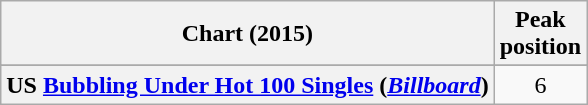<table class="wikitable sortable plainrowheaders" style="text-align:center">
<tr>
<th scope="col">Chart (2015)</th>
<th scope="col">Peak<br> position</th>
</tr>
<tr>
</tr>
<tr>
</tr>
<tr>
</tr>
<tr>
</tr>
<tr>
<th scope="row">US <a href='#'>Bubbling Under Hot 100 Singles</a> (<em><a href='#'>Billboard</a></em>)</th>
<td>6</td>
</tr>
</table>
